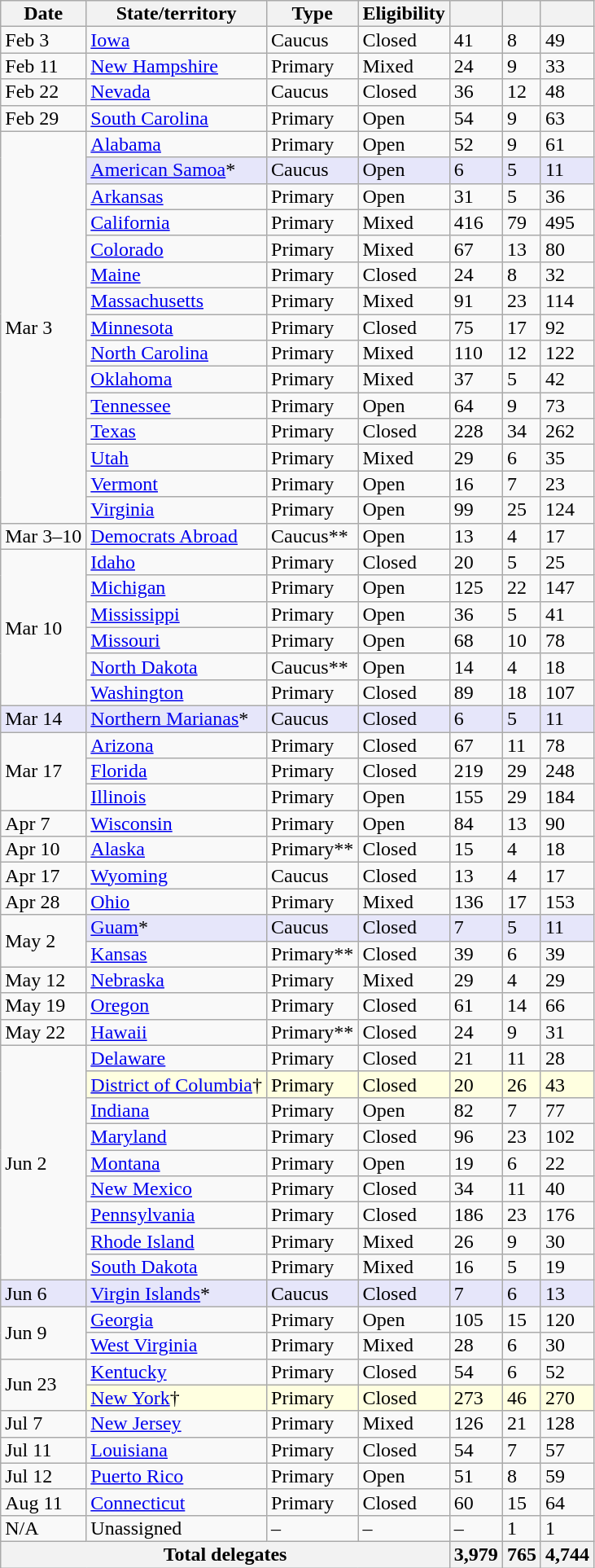<table class="wikitable sortable" style="line-height:14px;">
<tr>
<th>Date</th>
<th>State/territory</th>
<th>Type</th>
<th>Eligibility</th>
<th></th>
<th></th>
<th></th>
</tr>
<tr>
<td data-sort-value="2020-02-03">Feb 3</td>
<td><a href='#'>Iowa</a></td>
<td>Caucus</td>
<td>Closed</td>
<td>41</td>
<td>8</td>
<td>49</td>
</tr>
<tr>
<td data-sort-value="2020-02-11">Feb 11</td>
<td><a href='#'>New Hampshire</a></td>
<td>Primary</td>
<td>Mixed</td>
<td>24</td>
<td>9</td>
<td>33</td>
</tr>
<tr>
<td data-sort-value="2020-02-22">Feb 22</td>
<td><a href='#'>Nevada</a></td>
<td>Caucus</td>
<td>Closed</td>
<td>36</td>
<td>12</td>
<td>48</td>
</tr>
<tr>
<td data-sort-value="2020-02-29">Feb 29</td>
<td><a href='#'>South Carolina</a></td>
<td>Primary</td>
<td>Open</td>
<td>54</td>
<td>9</td>
<td>63</td>
</tr>
<tr>
<td rowspan="15" data-sort-value="2020-03-03">Mar 3</td>
<td><a href='#'>Alabama</a></td>
<td>Primary</td>
<td>Open</td>
<td>52</td>
<td>9</td>
<td>61</td>
</tr>
<tr style="background:lavender;">
<td><a href='#'>American Samoa</a>*</td>
<td>Caucus</td>
<td>Open</td>
<td>6</td>
<td>5</td>
<td>11</td>
</tr>
<tr>
<td><a href='#'>Arkansas</a></td>
<td>Primary</td>
<td>Open</td>
<td>31</td>
<td>5</td>
<td>36</td>
</tr>
<tr>
<td><a href='#'>California</a></td>
<td>Primary</td>
<td>Mixed</td>
<td>416</td>
<td>79</td>
<td>495</td>
</tr>
<tr>
<td><a href='#'>Colorado</a></td>
<td>Primary</td>
<td>Mixed</td>
<td>67</td>
<td>13</td>
<td>80</td>
</tr>
<tr>
<td><a href='#'>Maine</a></td>
<td>Primary</td>
<td>Closed</td>
<td>24</td>
<td>8</td>
<td>32</td>
</tr>
<tr>
<td><a href='#'>Massachusetts</a></td>
<td>Primary</td>
<td>Mixed</td>
<td>91</td>
<td>23</td>
<td>114</td>
</tr>
<tr>
<td><a href='#'>Minnesota</a></td>
<td>Primary</td>
<td>Closed</td>
<td>75</td>
<td>17</td>
<td>92</td>
</tr>
<tr>
<td><a href='#'>North Carolina</a></td>
<td>Primary</td>
<td>Mixed</td>
<td>110</td>
<td>12</td>
<td>122</td>
</tr>
<tr>
<td><a href='#'>Oklahoma</a></td>
<td>Primary</td>
<td>Mixed</td>
<td>37</td>
<td>5</td>
<td>42</td>
</tr>
<tr>
<td><a href='#'>Tennessee</a></td>
<td>Primary</td>
<td>Open</td>
<td>64</td>
<td>9</td>
<td>73</td>
</tr>
<tr>
<td><a href='#'>Texas</a></td>
<td>Primary</td>
<td>Closed</td>
<td>228</td>
<td>34</td>
<td>262</td>
</tr>
<tr>
<td><a href='#'>Utah</a></td>
<td>Primary</td>
<td>Mixed</td>
<td>29</td>
<td>6</td>
<td>35</td>
</tr>
<tr>
<td><a href='#'>Vermont</a></td>
<td>Primary</td>
<td>Open</td>
<td>16</td>
<td>7</td>
<td>23</td>
</tr>
<tr>
<td><a href='#'>Virginia</a></td>
<td>Primary</td>
<td>Open</td>
<td>99</td>
<td>25</td>
<td>124</td>
</tr>
<tr>
<td data-sort-value="2020-03-03">Mar 3–10</td>
<td><a href='#'>Democrats Abroad</a></td>
<td data-sort-value="Caucus">Caucus**</td>
<td>Open</td>
<td>13</td>
<td>4</td>
<td>17</td>
</tr>
<tr>
<td rowspan="6" data-sort-value="2020-03-10">Mar 10</td>
<td><a href='#'>Idaho</a></td>
<td>Primary</td>
<td>Closed</td>
<td>20</td>
<td>5</td>
<td>25</td>
</tr>
<tr>
<td><a href='#'>Michigan</a></td>
<td>Primary</td>
<td>Open</td>
<td>125</td>
<td>22</td>
<td>147</td>
</tr>
<tr>
<td><a href='#'>Mississippi</a></td>
<td>Primary</td>
<td>Open</td>
<td>36</td>
<td>5</td>
<td>41</td>
</tr>
<tr>
<td><a href='#'>Missouri</a></td>
<td>Primary</td>
<td>Open</td>
<td>68</td>
<td>10</td>
<td>78</td>
</tr>
<tr>
<td><a href='#'>North Dakota</a></td>
<td data-sort-value="Caucus">Caucus**</td>
<td>Open</td>
<td>14</td>
<td>4</td>
<td>18</td>
</tr>
<tr>
<td><a href='#'>Washington</a></td>
<td>Primary</td>
<td>Closed</td>
<td>89</td>
<td>18</td>
<td>107</td>
</tr>
<tr style="background:lavender;">
<td data-sort-value="2020-03-14">Mar 14</td>
<td><a href='#'>Northern Marianas</a>*</td>
<td>Caucus</td>
<td>Closed</td>
<td>6</td>
<td>5</td>
<td>11</td>
</tr>
<tr>
<td rowspan="3" data-sort-value="2020-03-17">Mar 17</td>
<td><a href='#'>Arizona</a></td>
<td>Primary</td>
<td>Closed</td>
<td>67</td>
<td>11</td>
<td>78</td>
</tr>
<tr>
<td><a href='#'>Florida</a></td>
<td>Primary</td>
<td>Closed</td>
<td>219</td>
<td>29</td>
<td>248</td>
</tr>
<tr>
<td><a href='#'>Illinois</a></td>
<td>Primary</td>
<td>Open</td>
<td>155</td>
<td>29</td>
<td>184</td>
</tr>
<tr>
<td data-sort-value="2020-04-07">Apr 7</td>
<td><a href='#'>Wisconsin</a></td>
<td>Primary</td>
<td>Open</td>
<td>84</td>
<td>13</td>
<td>90</td>
</tr>
<tr>
<td data-sort-value="2020-04-04">Apr 10</td>
<td><a href='#'>Alaska</a></td>
<td data-sort-value="Primary">Primary**</td>
<td>Closed</td>
<td>15</td>
<td>4</td>
<td>18</td>
</tr>
<tr>
<td data-sort-value="2020-04-04">Apr 17</td>
<td><a href='#'>Wyoming</a></td>
<td>Caucus</td>
<td>Closed</td>
<td>13</td>
<td>4</td>
<td>17</td>
</tr>
<tr>
<td data-sort-value="2020-04-28">Apr 28</td>
<td><a href='#'>Ohio</a></td>
<td>Primary</td>
<td>Mixed</td>
<td>136</td>
<td>17</td>
<td>153</td>
</tr>
<tr>
<td rowspan="2" data-sort-value="2020-05-02">May 2</td>
<td style="background:lavender;"><a href='#'>Guam</a>*</td>
<td style="background:lavender;">Caucus</td>
<td style="background:lavender;">Closed</td>
<td style="background:lavender;">7</td>
<td style="background:lavender;">5</td>
<td style="background:lavender;">11</td>
</tr>
<tr>
<td><a href='#'>Kansas</a></td>
<td data-sort-value="Primary">Primary**</td>
<td>Closed</td>
<td>39</td>
<td>6</td>
<td>39</td>
</tr>
<tr>
<td data-sort-value="2020-05-12">May 12</td>
<td><a href='#'>Nebraska</a></td>
<td>Primary</td>
<td>Mixed</td>
<td>29</td>
<td>4</td>
<td>29</td>
</tr>
<tr>
<td data-sort-value="2020-05-19">May 19</td>
<td><a href='#'>Oregon</a></td>
<td>Primary</td>
<td>Closed</td>
<td>61</td>
<td>14</td>
<td>66</td>
</tr>
<tr>
<td data-sort-value="2020-05-22">May 22</td>
<td><a href='#'>Hawaii</a></td>
<td data-sort-value="Primary">Primary**</td>
<td>Closed</td>
<td>24</td>
<td>9</td>
<td>31</td>
</tr>
<tr>
<td rowspan="9" data-sort-value="2020-06-02">Jun 2</td>
<td><a href='#'>Delaware</a></td>
<td>Primary</td>
<td>Closed</td>
<td>21</td>
<td>11</td>
<td>28</td>
</tr>
<tr>
<td style="background:lightyellow;"><a href='#'>District of Columbia</a>†</td>
<td style="background:lightyellow;">Primary</td>
<td style="background:lightyellow;">Closed</td>
<td style="background:lightyellow;">20</td>
<td style="background:lightyellow;">26</td>
<td style="background:lightyellow;">43</td>
</tr>
<tr>
<td><a href='#'>Indiana</a></td>
<td>Primary</td>
<td>Open</td>
<td>82</td>
<td>7</td>
<td>77</td>
</tr>
<tr>
<td><a href='#'>Maryland</a></td>
<td>Primary</td>
<td>Closed</td>
<td>96</td>
<td>23</td>
<td>102</td>
</tr>
<tr>
<td><a href='#'>Montana</a></td>
<td>Primary</td>
<td>Open</td>
<td>19</td>
<td>6</td>
<td>22</td>
</tr>
<tr>
<td><a href='#'>New Mexico</a></td>
<td>Primary</td>
<td>Closed</td>
<td>34</td>
<td>11</td>
<td>40</td>
</tr>
<tr>
<td><a href='#'>Pennsylvania</a></td>
<td>Primary</td>
<td>Closed</td>
<td>186</td>
<td>23</td>
<td>176</td>
</tr>
<tr>
<td><a href='#'>Rhode Island</a></td>
<td>Primary</td>
<td>Mixed</td>
<td>26</td>
<td>9</td>
<td>30</td>
</tr>
<tr>
<td><a href='#'>South Dakota</a></td>
<td>Primary</td>
<td>Mixed</td>
<td>16</td>
<td>5</td>
<td>19</td>
</tr>
<tr style="background:lavender;">
<td data-sort-value="2020-06-06">Jun 6</td>
<td><a href='#'>Virgin Islands</a>*</td>
<td>Caucus</td>
<td>Closed</td>
<td>7</td>
<td>6</td>
<td>13</td>
</tr>
<tr>
<td rowspan="2" data-sort-value="2020-06-09">Jun 9</td>
<td><a href='#'>Georgia</a></td>
<td>Primary</td>
<td>Open</td>
<td>105</td>
<td>15</td>
<td>120</td>
</tr>
<tr>
<td><a href='#'>West Virginia</a></td>
<td>Primary</td>
<td>Mixed</td>
<td>28</td>
<td>6</td>
<td>30</td>
</tr>
<tr>
<td rowspan="2" data-sort-value="2020-06-23">Jun 23</td>
<td><a href='#'>Kentucky</a></td>
<td>Primary</td>
<td>Closed</td>
<td>54</td>
<td>6</td>
<td>52</td>
</tr>
<tr style="background:lightyellow;">
<td><a href='#'>New York</a>†</td>
<td>Primary</td>
<td>Closed</td>
<td>273</td>
<td>46</td>
<td>270</td>
</tr>
<tr>
<td data-sort-value="2020-07-07">Jul 7</td>
<td><a href='#'>New Jersey</a></td>
<td>Primary</td>
<td>Mixed</td>
<td>126</td>
<td>21</td>
<td>128</td>
</tr>
<tr>
<td data-sort-value="2020-07-11">Jul 11</td>
<td><a href='#'>Louisiana</a></td>
<td>Primary</td>
<td>Closed</td>
<td>54</td>
<td>7</td>
<td>57</td>
</tr>
<tr>
<td data-sort-value="2020-08-16">Jul 12</td>
<td><a href='#'>Puerto Rico</a></td>
<td>Primary</td>
<td>Open</td>
<td>51</td>
<td>8</td>
<td>59</td>
</tr>
<tr>
<td data-sort-value="2020-07-11">Aug 11</td>
<td><a href='#'>Connecticut</a></td>
<td>Primary</td>
<td>Closed</td>
<td>60</td>
<td>15</td>
<td>64</td>
</tr>
<tr>
<td data-sort-value="2020-08-16">N/A</td>
<td>Unassigned</td>
<td>–</td>
<td>–</td>
<td>–</td>
<td>1</td>
<td>1</td>
</tr>
<tr class="sortbottom">
<th colspan="4">Total delegates</th>
<th>3,979</th>
<th>765</th>
<th>4,744</th>
</tr>
</table>
